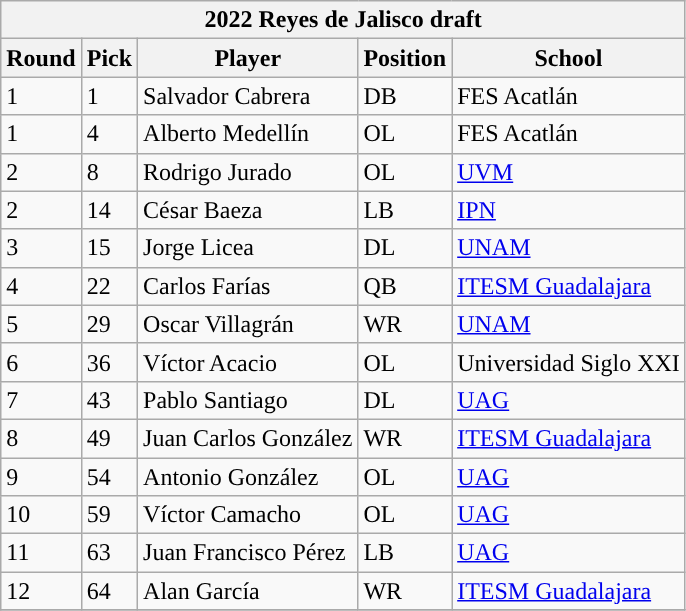<table class="wikitable" style="text-align:left">
<tr>
<th colspan=5>2022 Reyes de Jalisco draft</th>
</tr>
<tr>
<th>Round</th>
<th>Pick</th>
<th>Player</th>
<th>Position</th>
<th>School</th>
</tr>
<tr>
<td>1</td>
<td>1</td>
<td>Salvador Cabrera</td>
<td>DB</td>
<td>FES Acatlán</td>
</tr>
<tr>
<td>1</td>
<td>4</td>
<td>Alberto Medellín</td>
<td>OL</td>
<td>FES Acatlán</td>
</tr>
<tr>
<td>2</td>
<td>8</td>
<td>Rodrigo Jurado</td>
<td>OL</td>
<td><a href='#'>UVM</a></td>
</tr>
<tr>
<td>2</td>
<td>14</td>
<td>César Baeza</td>
<td>LB</td>
<td><a href='#'>IPN</a></td>
</tr>
<tr>
<td>3</td>
<td>15</td>
<td>Jorge Licea</td>
<td>DL</td>
<td><a href='#'>UNAM</a></td>
</tr>
<tr>
<td>4</td>
<td>22</td>
<td>Carlos Farías</td>
<td>QB</td>
<td><a href='#'>ITESM Guadalajara</a></td>
</tr>
<tr>
<td>5</td>
<td>29</td>
<td>Oscar Villagrán</td>
<td>WR</td>
<td><a href='#'>UNAM</a></td>
</tr>
<tr>
<td>6</td>
<td>36</td>
<td>Víctor Acacio</td>
<td>OL</td>
<td>Universidad Siglo XXI</td>
</tr>
<tr>
<td>7</td>
<td>43</td>
<td>Pablo Santiago</td>
<td>DL</td>
<td><a href='#'>UAG</a></td>
</tr>
<tr>
<td>8</td>
<td>49</td>
<td>Juan Carlos González</td>
<td>WR</td>
<td><a href='#'>ITESM Guadalajara</a></td>
</tr>
<tr>
<td>9</td>
<td>54</td>
<td>Antonio González</td>
<td>OL</td>
<td><a href='#'>UAG</a></td>
</tr>
<tr>
<td>10</td>
<td>59</td>
<td>Víctor Camacho</td>
<td>OL</td>
<td><a href='#'>UAG</a></td>
</tr>
<tr>
<td>11</td>
<td>63</td>
<td>Juan Francisco Pérez</td>
<td>LB</td>
<td><a href='#'>UAG</a></td>
</tr>
<tr>
<td>12</td>
<td>64</td>
<td>Alan García</td>
<td>WR</td>
<td><a href='#'>ITESM Guadalajara</a></td>
</tr>
<tr>
</tr>
</table>
